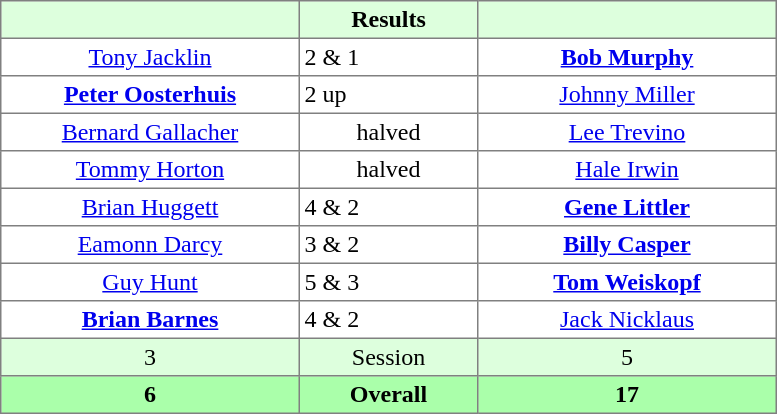<table border="1" cellpadding="3" style="border-collapse: collapse; text-align:center;">
<tr style="background:#dfd;">
<th style="width:12em;"> </th>
<th style="width:7em;">Results</th>
<th style="width:12em;"></th>
</tr>
<tr>
<td><a href='#'>Tony Jacklin</a></td>
<td align=left> 2 & 1</td>
<td><strong><a href='#'>Bob Murphy</a></strong></td>
</tr>
<tr>
<td><strong><a href='#'>Peter Oosterhuis</a></strong></td>
<td align=left> 2 up</td>
<td><a href='#'>Johnny Miller</a></td>
</tr>
<tr>
<td><a href='#'>Bernard Gallacher</a></td>
<td>halved</td>
<td><a href='#'>Lee Trevino</a></td>
</tr>
<tr>
<td><a href='#'>Tommy Horton</a></td>
<td>halved</td>
<td><a href='#'>Hale Irwin</a></td>
</tr>
<tr>
<td><a href='#'>Brian Huggett</a></td>
<td align=left> 4 & 2</td>
<td><strong><a href='#'>Gene Littler</a></strong></td>
</tr>
<tr>
<td><a href='#'>Eamonn Darcy</a></td>
<td align=left> 3 & 2</td>
<td><strong><a href='#'>Billy Casper</a></strong></td>
</tr>
<tr>
<td><a href='#'>Guy Hunt</a></td>
<td align=left> 5 & 3</td>
<td><strong><a href='#'>Tom Weiskopf</a></strong></td>
</tr>
<tr>
<td><strong><a href='#'>Brian Barnes</a></strong></td>
<td align=left> 4 & 2</td>
<td><a href='#'>Jack Nicklaus</a></td>
</tr>
<tr style="background:#dfd;">
<td>3</td>
<td>Session</td>
<td>5</td>
</tr>
<tr style="background:#afa;">
<th>6</th>
<th>Overall</th>
<th>17</th>
</tr>
</table>
